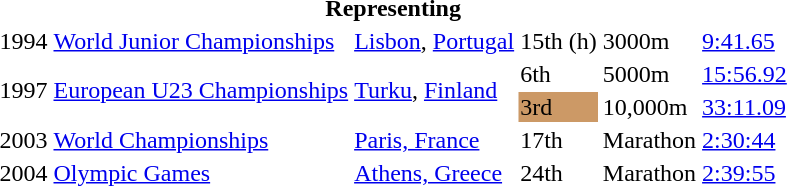<table>
<tr>
<th colspan="6">Representing </th>
</tr>
<tr>
<td>1994</td>
<td><a href='#'>World Junior Championships</a></td>
<td><a href='#'>Lisbon</a>, <a href='#'>Portugal</a></td>
<td>15th (h)</td>
<td>3000m</td>
<td><a href='#'>9:41.65</a></td>
</tr>
<tr>
<td rowspan=2>1997</td>
<td rowspan=2><a href='#'>European U23 Championships</a></td>
<td rowspan=2><a href='#'>Turku</a>, <a href='#'>Finland</a></td>
<td>6th</td>
<td>5000m</td>
<td><a href='#'>15:56.92</a></td>
</tr>
<tr>
<td bgcolor="cc9966">3rd</td>
<td>10,000m</td>
<td><a href='#'>33:11.09</a></td>
</tr>
<tr>
<td>2003</td>
<td><a href='#'>World Championships</a></td>
<td><a href='#'>Paris, France</a></td>
<td>17th</td>
<td>Marathon</td>
<td><a href='#'>2:30:44</a></td>
</tr>
<tr>
<td>2004</td>
<td><a href='#'>Olympic Games</a></td>
<td><a href='#'>Athens, Greece</a></td>
<td>24th</td>
<td>Marathon</td>
<td><a href='#'>2:39:55</a></td>
</tr>
</table>
